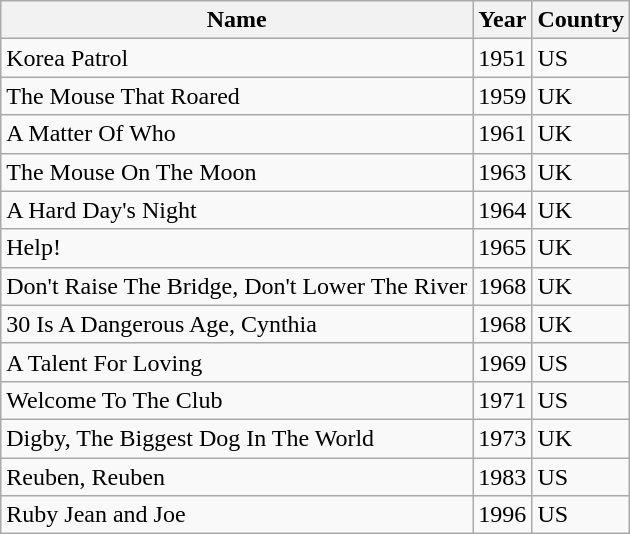<table class="wikitable">
<tr>
<th>Name</th>
<th>Year</th>
<th>Country</th>
</tr>
<tr>
<td>Korea Patrol</td>
<td>1951</td>
<td>US</td>
</tr>
<tr>
<td>The Mouse That Roared</td>
<td>1959</td>
<td>UK</td>
</tr>
<tr>
<td>A Matter Of Who</td>
<td>1961</td>
<td>UK</td>
</tr>
<tr>
<td>The Mouse On The Moon</td>
<td>1963</td>
<td>UK</td>
</tr>
<tr>
<td>A Hard Day's Night</td>
<td>1964</td>
<td>UK</td>
</tr>
<tr>
<td>Help!</td>
<td>1965</td>
<td>UK</td>
</tr>
<tr>
<td>Don't Raise The Bridge, Don't Lower The River</td>
<td>1968</td>
<td>UK</td>
</tr>
<tr>
<td>30 Is A Dangerous Age, Cynthia</td>
<td>1968</td>
<td>UK</td>
</tr>
<tr>
<td>A Talent For Loving</td>
<td>1969</td>
<td>US</td>
</tr>
<tr>
<td>Welcome To The Club</td>
<td>1971</td>
<td>US</td>
</tr>
<tr>
<td>Digby, The Biggest Dog In The World</td>
<td>1973</td>
<td>UK</td>
</tr>
<tr>
<td>Reuben, Reuben</td>
<td>1983</td>
<td>US</td>
</tr>
<tr>
<td>Ruby Jean and Joe</td>
<td>1996</td>
<td>US</td>
</tr>
</table>
